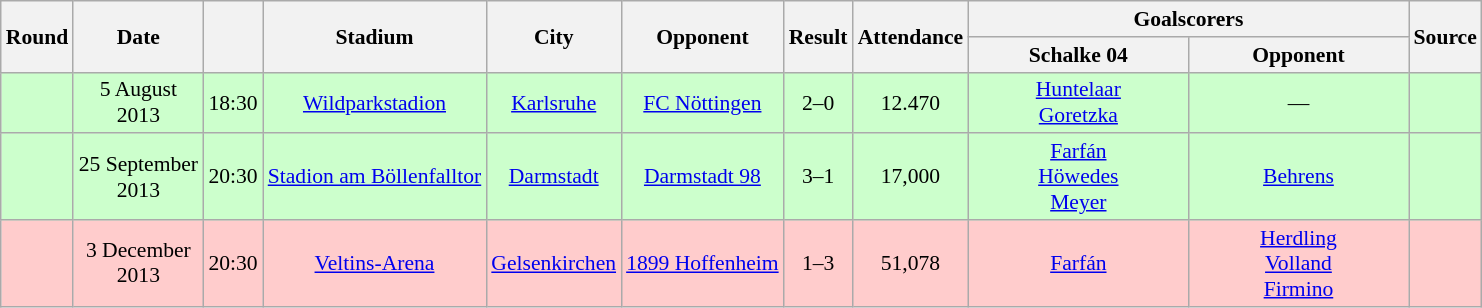<table class="wikitable" style="text-align: center; font-size:90%">
<tr>
<th rowspan="2">Round</th>
<th rowspan="2" style="width:80px">Date</th>
<th rowspan="2"></th>
<th rowspan="2">Stadium</th>
<th rowspan="2">City</th>
<th rowspan="2">Opponent</th>
<th rowspan="2">Result</th>
<th rowspan="2">Attendance</th>
<th colspan="2">Goalscorers</th>
<th rowspan="2">Source</th>
</tr>
<tr>
<th style="width:140px">Schalke 04</th>
<th style="width:140px">Opponent</th>
</tr>
<tr style="background:#cfc">
<td></td>
<td>5 August 2013</td>
<td>18:30</td>
<td><a href='#'>Wildparkstadion</a></td>
<td><a href='#'>Karlsruhe</a></td>
<td><a href='#'>FC Nöttingen</a></td>
<td>2–0</td>
<td>12.470</td>
<td><a href='#'>Huntelaar</a>  <br> <a href='#'>Goretzka</a> </td>
<td>—</td>
<td></td>
</tr>
<tr style="background:#cfc">
<td></td>
<td>25 September 2013</td>
<td>20:30</td>
<td><a href='#'>Stadion am Böllenfalltor</a></td>
<td><a href='#'>Darmstadt</a></td>
<td><a href='#'>Darmstadt 98</a></td>
<td>3–1</td>
<td>17,000</td>
<td><a href='#'>Farfán</a>  <br> <a href='#'>Höwedes</a>  <br> <a href='#'>Meyer</a> </td>
<td><a href='#'>Behrens</a> </td>
<td></td>
</tr>
<tr style="background:#fcc">
<td></td>
<td>3 December 2013</td>
<td>20:30</td>
<td><a href='#'>Veltins-Arena</a></td>
<td><a href='#'>Gelsenkirchen</a></td>
<td><a href='#'>1899 Hoffenheim</a></td>
<td>1–3</td>
<td>51,078</td>
<td><a href='#'>Farfán</a> </td>
<td><a href='#'>Herdling</a>  <br> <a href='#'>Volland</a>  <br> <a href='#'>Firmino</a> </td>
<td></td>
</tr>
</table>
